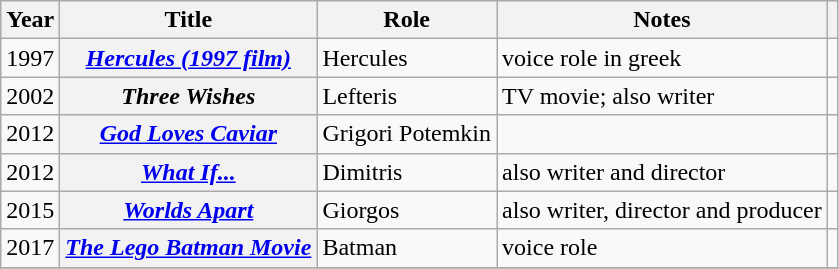<table class="wikitable plainrowheaders sortable" style="margin-right: 0;">
<tr>
<th scope="col">Year</th>
<th scope="col">Title</th>
<th scope="col">Role</th>
<th scope="col" class="unsortable">Notes</th>
<th scope="col" class="unsortable"></th>
</tr>
<tr>
<td>1997</td>
<th scope="row"><em><a href='#'>Hercules (1997 film)</a></em></th>
<td>Hercules</td>
<td>voice role in greek</td>
<td></td>
</tr>
<tr>
<td>2002</td>
<th scope="row"><em>Three Wishes</em></th>
<td>Lefteris</td>
<td>TV movie; also writer</td>
<td></td>
</tr>
<tr>
<td>2012</td>
<th scope="row"><em><a href='#'>God Loves Caviar</a></em></th>
<td>Grigori Potemkin</td>
<td></td>
<td></td>
</tr>
<tr>
<td>2012</td>
<th scope="row"><em><a href='#'>What If...</a></em></th>
<td>Dimitris</td>
<td>also writer and director</td>
<td></td>
</tr>
<tr>
<td>2015</td>
<th scope="row"><em><a href='#'>Worlds Apart</a></em></th>
<td>Giorgos</td>
<td>also writer, director and producer</td>
<td></td>
</tr>
<tr>
<td>2017</td>
<th scope="row"><em><a href='#'>The Lego Batman Movie</a></em></th>
<td>Batman</td>
<td>voice role</td>
<td></td>
</tr>
<tr>
</tr>
</table>
